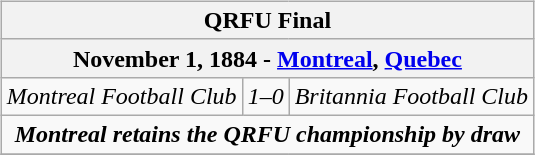<table cellspacing="10">
<tr>
<td valign="top"><br><table class="wikitable">
<tr>
<th bgcolor="#DDDDDD" colspan="4"><strong>QRFU Final</strong></th>
</tr>
<tr>
<th bgcolor="#DDDDDD" colspan="4">November 1, 1884 - <a href='#'>Montreal</a>, <a href='#'>Quebec</a></th>
</tr>
<tr>
<td><em>Montreal Football Club</em></td>
<td><em>1–0</em></td>
<td><em>Britannia Football Club</em></td>
</tr>
<tr>
<td align="center" colspan="4"><strong><em>Montreal retains the QRFU championship by draw</em></strong></td>
</tr>
<tr>
</tr>
</table>
</td>
</tr>
</table>
